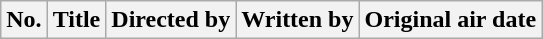<table class="wikitable plainrowheaders">
<tr>
<th style="background:#;">No.</th>
<th style="background:#;">Title</th>
<th style="background:#;">Directed by</th>
<th style="background:#;">Written by</th>
<th style="background:#;">Original air date<br>
































</th>
</tr>
</table>
